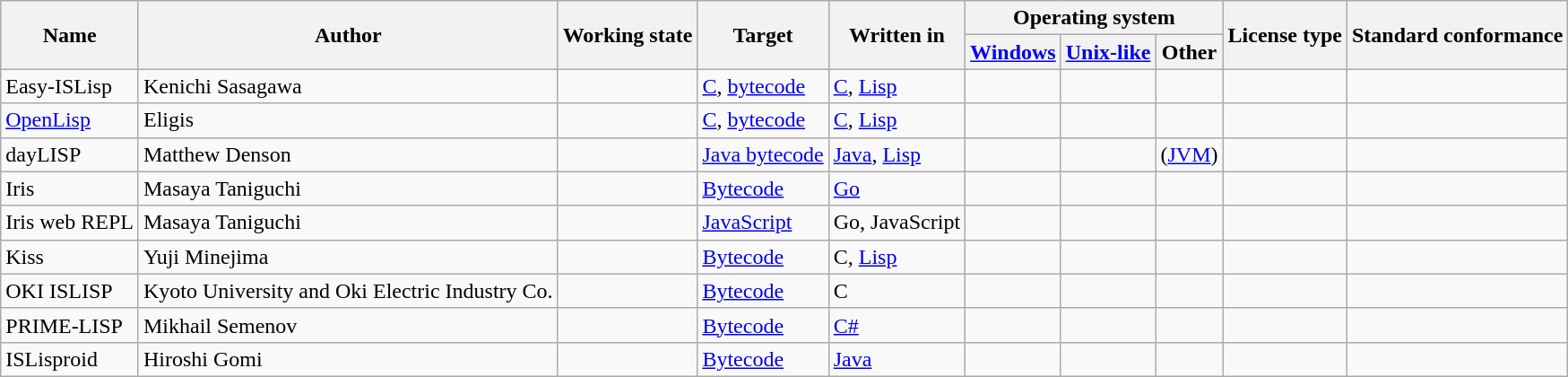<table class="wikitable sortable">
<tr>
<th rowspan="2">Name</th>
<th rowspan="2">Author</th>
<th rowspan="2">Working state</th>
<th rowspan="2">Target</th>
<th rowspan="2">Written in</th>
<th colspan="3">Operating system</th>
<th rowspan="2">License type</th>
<th rowspan="2">Standard conformance</th>
</tr>
<tr>
<th><a href='#'>Windows</a></th>
<th><a href='#'>Unix-like</a></th>
<th>Other</th>
</tr>
<tr>
<td>Easy-ISLisp</td>
<td>Kenichi Sasagawa</td>
<td></td>
<td><a href='#'>C</a>, <a href='#'>bytecode</a></td>
<td><a href='#'>C</a>, <a href='#'>Lisp</a></td>
<td></td>
<td></td>
<td></td>
<td></td>
<td></td>
</tr>
<tr>
<td><a href='#'>OpenLisp</a></td>
<td>Eligis</td>
<td></td>
<td><a href='#'>C</a>, <a href='#'>bytecode</a></td>
<td><a href='#'>C</a>, <a href='#'>Lisp</a></td>
<td></td>
<td></td>
<td></td>
<td></td>
<td></td>
</tr>
<tr>
<td>dayLISP</td>
<td>Matthew Denson</td>
<td></td>
<td><a href='#'>Java bytecode</a></td>
<td><a href='#'>Java</a>, <a href='#'>Lisp</a></td>
<td></td>
<td></td>
<td> (<a href='#'>JVM</a>)</td>
<td></td>
<td></td>
</tr>
<tr>
<td>Iris</td>
<td>Masaya Taniguchi</td>
<td></td>
<td><a href='#'>Bytecode</a></td>
<td><a href='#'>Go</a></td>
<td></td>
<td></td>
<td></td>
<td></td>
<td></td>
</tr>
<tr>
<td>Iris web REPL</td>
<td>Masaya Taniguchi</td>
<td></td>
<td><a href='#'>JavaScript</a></td>
<td>Go, JavaScript</td>
<td></td>
<td></td>
<td></td>
<td></td>
<td></td>
</tr>
<tr>
<td>Kiss</td>
<td>Yuji Minejima</td>
<td></td>
<td><a href='#'>Bytecode</a></td>
<td>C, <a href='#'>Lisp</a></td>
<td></td>
<td></td>
<td></td>
<td></td>
<td></td>
</tr>
<tr>
<td>OKI ISLISP</td>
<td>Kyoto University and Oki Electric Industry Co.</td>
<td></td>
<td><a href='#'>Bytecode</a></td>
<td>C</td>
<td></td>
<td></td>
<td></td>
<td></td>
<td></td>
</tr>
<tr>
<td>PRIME-LISP</td>
<td>Mikhail Semenov</td>
<td></td>
<td><a href='#'>Bytecode</a></td>
<td><a href='#'>C#</a></td>
<td></td>
<td></td>
<td></td>
<td></td>
<td></td>
</tr>
<tr>
<td>ISLisproid</td>
<td>Hiroshi Gomi</td>
<td></td>
<td><a href='#'>Bytecode</a></td>
<td><a href='#'>Java</a></td>
<td></td>
<td></td>
<td></td>
<td></td>
<td></td>
</tr>
</table>
